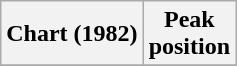<table class="wikitable plainrowheaders sortable" style="text-align:center;">
<tr>
<th>Chart (1982)</th>
<th>Peak<br>position</th>
</tr>
<tr>
</tr>
</table>
